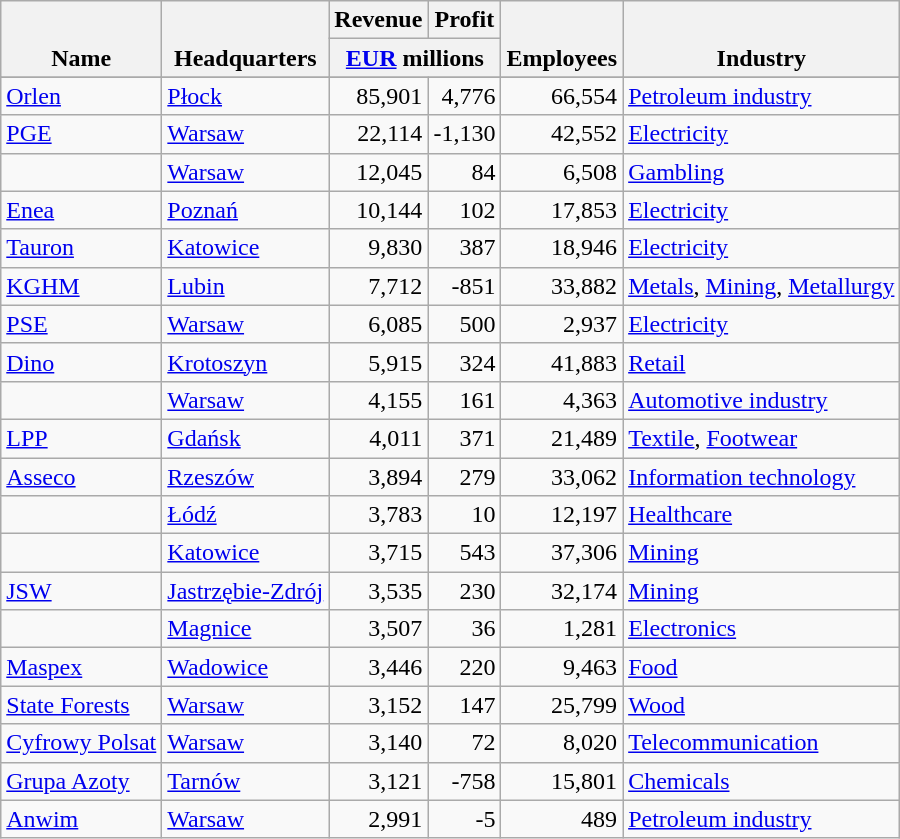<table class="wikitable sortable static-row-numbers" style=text-align:right>
<tr class=static-row-header style="text-align:center;vertical-align:bottom;">
<th rowspan=2>Name</th>
<th rowspan=2>Headquarters</th>
<th>Revenue</th>
<th>Profit</th>
<th rowspan=2>Employees</th>
<th rowspan=2>Industry</th>
</tr>
<tr>
<th colspan=2><a href='#'>EUR</a> millions</th>
</tr>
<tr>
</tr>
<tr class="static-row-header" style="text-align:center;vertical-align:bottom;">
</tr>
<tr>
<td style=text-align:left><a href='#'>Orlen</a></td>
<td style=text-align:left><a href='#'>Płock</a></td>
<td>85,901</td>
<td>4,776</td>
<td>66,554</td>
<td style=text-align:left><a href='#'>Petroleum industry</a></td>
</tr>
<tr>
<td style=text-align:left><a href='#'>PGE</a></td>
<td style=text-align:left><a href='#'>Warsaw</a></td>
<td>22,114</td>
<td>-1,130</td>
<td>42,552</td>
<td style=text-align:left><a href='#'>Electricity</a></td>
</tr>
<tr>
<td style=text-align:left></td>
<td style=text-align:left><a href='#'>Warsaw</a></td>
<td>12,045</td>
<td>84</td>
<td>6,508</td>
<td style=text-align:left><a href='#'>Gambling</a></td>
</tr>
<tr>
<td style=text-align:left><a href='#'>Enea</a></td>
<td style=text-align:left><a href='#'>Poznań</a></td>
<td>10,144</td>
<td>102</td>
<td>17,853</td>
<td style=text-align:left><a href='#'>Electricity</a></td>
</tr>
<tr>
<td style=text-align:left><a href='#'>Tauron</a></td>
<td style=text-align:left><a href='#'>Katowice</a></td>
<td>9,830</td>
<td>387</td>
<td>18,946</td>
<td style=text-align:left><a href='#'>Electricity</a></td>
</tr>
<tr>
<td style=text-align:left><a href='#'>KGHM</a></td>
<td style=text-align:left><a href='#'>Lubin</a></td>
<td>7,712</td>
<td>-851</td>
<td>33,882</td>
<td style=text-align:left><a href='#'>Metals</a>, <a href='#'>Mining</a>, <a href='#'>Metallurgy</a></td>
</tr>
<tr>
<td style=text-align:left><a href='#'>PSE</a></td>
<td style=text-align:left><a href='#'>Warsaw</a></td>
<td>6,085</td>
<td>500</td>
<td>2,937</td>
<td style=text-align:left><a href='#'>Electricity</a></td>
</tr>
<tr>
<td style=text-align:left><a href='#'>Dino</a></td>
<td style=text-align:left><a href='#'>Krotoszyn</a></td>
<td>5,915</td>
<td>324</td>
<td>41,883</td>
<td style=text-align:left><a href='#'>Retail</a></td>
</tr>
<tr>
<td style=text-align:left></td>
<td style=text-align:left><a href='#'>Warsaw</a></td>
<td>4,155</td>
<td>161</td>
<td>4,363</td>
<td style=text-align:left><a href='#'>Automotive industry</a></td>
</tr>
<tr>
<td style=text-align:left><a href='#'>LPP</a></td>
<td style=text-align:left><a href='#'>Gdańsk</a></td>
<td>4,011</td>
<td>371</td>
<td>21,489</td>
<td style=text-align:left><a href='#'>Textile</a>, <a href='#'>Footwear</a></td>
</tr>
<tr>
<td style=text-align:left><a href='#'>Asseco</a></td>
<td style=text-align:left><a href='#'>Rzeszów</a></td>
<td>3,894</td>
<td>279</td>
<td>33,062</td>
<td style=text-align:left><a href='#'>Information technology</a></td>
</tr>
<tr>
<td style=text-align:left></td>
<td style=text-align:left><a href='#'>Łódź</a></td>
<td>3,783</td>
<td>10</td>
<td>12,197</td>
<td style=text-align:left><a href='#'>Healthcare</a></td>
</tr>
<tr>
<td style=text-align:left></td>
<td style=text-align:left><a href='#'>Katowice</a></td>
<td>3,715</td>
<td>543</td>
<td>37,306</td>
<td style=text-align:left><a href='#'>Mining</a></td>
</tr>
<tr>
<td style=text-align:left><a href='#'>JSW</a></td>
<td style=text-align:left><a href='#'>Jastrzębie-Zdrój</a></td>
<td>3,535</td>
<td>230</td>
<td>32,174</td>
<td style=text-align:left><a href='#'>Mining</a></td>
</tr>
<tr>
<td style=text-align:left></td>
<td style=text-align:left><a href='#'>Magnice</a></td>
<td>3,507</td>
<td>36</td>
<td>1,281</td>
<td style=text-align:left><a href='#'>Electronics</a></td>
</tr>
<tr>
<td style=text-align:left><a href='#'>Maspex</a></td>
<td style=text-align:left><a href='#'>Wadowice</a></td>
<td>3,446</td>
<td>220</td>
<td>9,463</td>
<td style=text-align:left><a href='#'>Food</a></td>
</tr>
<tr>
<td style=text-align:left><a href='#'>State Forests</a></td>
<td style=text-align:left><a href='#'>Warsaw</a></td>
<td>3,152</td>
<td>147</td>
<td>25,799</td>
<td style=text-align:left><a href='#'>Wood</a></td>
</tr>
<tr>
<td style=text-align:left><a href='#'>Cyfrowy Polsat</a></td>
<td style=text-align:left><a href='#'>Warsaw</a></td>
<td>3,140</td>
<td>72</td>
<td>8,020</td>
<td style=text-align:left><a href='#'>Telecommunication</a></td>
</tr>
<tr>
<td style=text-align:left><a href='#'>Grupa Azoty</a></td>
<td style=text-align:left><a href='#'>Tarnów</a></td>
<td>3,121</td>
<td>-758</td>
<td>15,801</td>
<td style=text-align:left><a href='#'>Chemicals</a></td>
</tr>
<tr>
<td style=text-align:left><a href='#'>Anwim</a></td>
<td style=text-align:left><a href='#'>Warsaw</a></td>
<td>2,991</td>
<td>-5</td>
<td>489</td>
<td style=text-align:left><a href='#'>Petroleum industry</a></td>
</tr>
</table>
